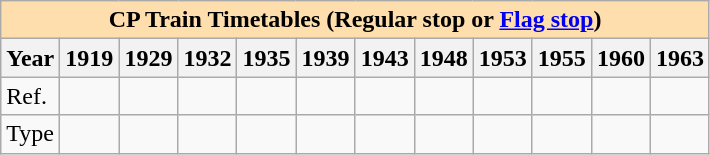<table class="wikitable">
<tr>
<th colspan="13" style="background:#ffdead;">CP Train Timetables (Regular stop or <a href='#'>Flag stop</a>)</th>
</tr>
<tr>
<th>Year</th>
<th>1919</th>
<th>1929</th>
<th>1932</th>
<th>1935</th>
<th>1939</th>
<th>1943</th>
<th>1948</th>
<th>1953</th>
<th>1955</th>
<th>1960</th>
<th>1963</th>
</tr>
<tr>
<td>Ref.</td>
<td></td>
<td></td>
<td></td>
<td></td>
<td></td>
<td></td>
<td></td>
<td></td>
<td></td>
<td></td>
<td></td>
</tr>
<tr>
<td>Type</td>
<td></td>
<td></td>
<td></td>
<td></td>
<td></td>
<td></td>
<td></td>
<td></td>
<td></td>
<td></td>
<td></td>
</tr>
</table>
